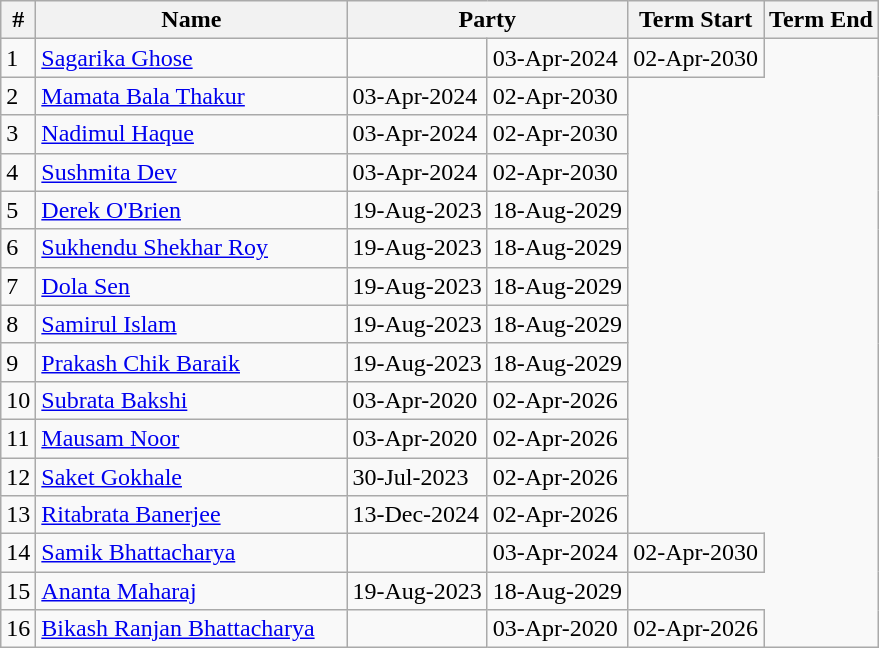<table class="wikitable sortable">
<tr>
<th>#</th>
<th style="width:200px">Name</th>
<th colspan="2">Party</th>
<th>Term Start</th>
<th>Term End</th>
</tr>
<tr>
<td>1</td>
<td><a href='#'>Sagarika Ghose</a></td>
<td></td>
<td>03-Apr-2024</td>
<td>02-Apr-2030</td>
</tr>
<tr>
<td>2</td>
<td><a href='#'>Mamata Bala Thakur</a></td>
<td>03-Apr-2024</td>
<td>02-Apr-2030</td>
</tr>
<tr>
<td>3</td>
<td><a href='#'>Nadimul Haque</a></td>
<td>03-Apr-2024</td>
<td>02-Apr-2030</td>
</tr>
<tr>
<td>4</td>
<td><a href='#'>Sushmita Dev</a></td>
<td>03-Apr-2024</td>
<td>02-Apr-2030</td>
</tr>
<tr>
<td>5</td>
<td><a href='#'>Derek O'Brien</a></td>
<td>19-Aug-2023</td>
<td>18-Aug-2029</td>
</tr>
<tr>
<td>6</td>
<td><a href='#'>Sukhendu Shekhar Roy</a></td>
<td>19-Aug-2023</td>
<td>18-Aug-2029</td>
</tr>
<tr>
<td>7</td>
<td><a href='#'>Dola Sen</a></td>
<td>19-Aug-2023</td>
<td>18-Aug-2029</td>
</tr>
<tr>
<td>8</td>
<td><a href='#'>Samirul Islam</a></td>
<td>19-Aug-2023</td>
<td>18-Aug-2029</td>
</tr>
<tr>
<td>9</td>
<td><a href='#'>Prakash Chik Baraik</a></td>
<td>19-Aug-2023</td>
<td>18-Aug-2029</td>
</tr>
<tr>
<td>10</td>
<td><a href='#'>Subrata Bakshi</a></td>
<td>03-Apr-2020</td>
<td>02-Apr-2026</td>
</tr>
<tr>
<td>11</td>
<td><a href='#'>Mausam Noor</a></td>
<td>03-Apr-2020</td>
<td>02-Apr-2026</td>
</tr>
<tr>
<td>12</td>
<td><a href='#'>Saket Gokhale</a></td>
<td>30-Jul-2023</td>
<td>02-Apr-2026</td>
</tr>
<tr>
<td>13</td>
<td><a href='#'>Ritabrata Banerjee</a></td>
<td>13-Dec-2024</td>
<td>02-Apr-2026</td>
</tr>
<tr>
<td>14</td>
<td><a href='#'>Samik Bhattacharya</a></td>
<td></td>
<td>03-Apr-2024</td>
<td>02-Apr-2030</td>
</tr>
<tr>
<td>15</td>
<td><a href='#'>Ananta Maharaj</a></td>
<td>19-Aug-2023</td>
<td>18-Aug-2029</td>
</tr>
<tr>
<td>16</td>
<td><a href='#'>Bikash Ranjan Bhattacharya</a></td>
<td></td>
<td>03-Apr-2020</td>
<td>02-Apr-2026</td>
</tr>
</table>
